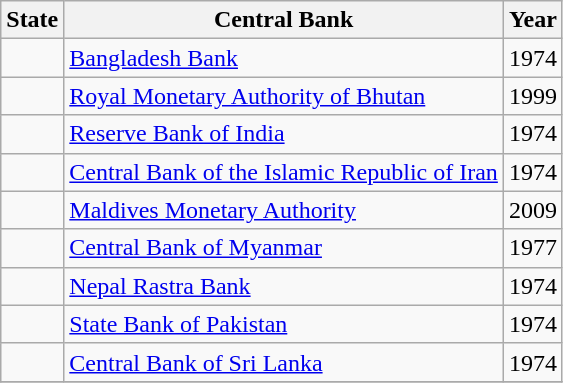<table class="wikitable" border="1">
<tr>
<th>State</th>
<th>Central Bank</th>
<th>Year</th>
</tr>
<tr>
<td></td>
<td><a href='#'>Bangladesh Bank</a></td>
<td>1974</td>
</tr>
<tr>
<td></td>
<td><a href='#'>Royal Monetary Authority of Bhutan</a></td>
<td>1999</td>
</tr>
<tr>
<td></td>
<td><a href='#'>Reserve Bank of India</a></td>
<td>1974</td>
</tr>
<tr>
<td></td>
<td><a href='#'>Central Bank of the Islamic Republic of Iran</a></td>
<td>1974</td>
</tr>
<tr>
<td></td>
<td><a href='#'>Maldives Monetary Authority</a></td>
<td>2009</td>
</tr>
<tr>
<td></td>
<td><a href='#'>Central Bank of Myanmar</a></td>
<td>1977</td>
</tr>
<tr>
<td></td>
<td><a href='#'>Nepal Rastra Bank</a></td>
<td>1974</td>
</tr>
<tr>
<td></td>
<td><a href='#'>State Bank of Pakistan</a></td>
<td>1974</td>
</tr>
<tr>
<td></td>
<td><a href='#'>Central Bank of Sri Lanka</a></td>
<td>1974</td>
</tr>
<tr>
</tr>
</table>
